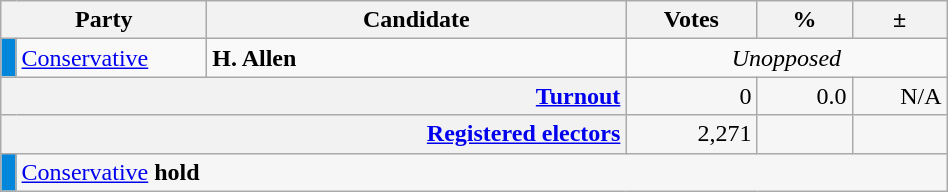<table class=wikitable>
<tr>
<th scope="col" colspan="2" style="width: 130px">Party</th>
<th scope="col" style="width: 17em">Candidate</th>
<th scope="col" style="width: 5em">Votes</th>
<th scope="col" style="width: 3.5em">%</th>
<th scope="col" style="width: 3.5em">±</th>
</tr>
<tr>
<td style="background:#0087DC;"></td>
<td><a href='#'>Conservative</a></td>
<td><strong>H. Allen</strong></td>
<td style="text-align: center; "colspan="3"><em>Unopposed</em></td>
</tr>
<tr style="background-color:#F6F6F6">
<th colspan="3" style="text-align: right; margin-right: 0.5em"><a href='#'>Turnout</a></th>
<td style="text-align: right; margin-right: 0.5em">0</td>
<td style="text-align: right; margin-right: 0.5em">0.0</td>
<td style="text-align: right; margin-right: 0.5em">N/A</td>
</tr>
<tr style="background-color:#F6F6F6;">
<th colspan="3" style="text-align:right;"><a href='#'>Registered electors</a></th>
<td style="text-align:right; margin-right:0.5em">2,271</td>
<td></td>
<td></td>
</tr>
<tr style="background-color:#F6F6F6">
<td style="background:#0087DC;"></td>
<td colspan="5"><a href='#'>Conservative</a> <strong>hold</strong></td>
</tr>
</table>
